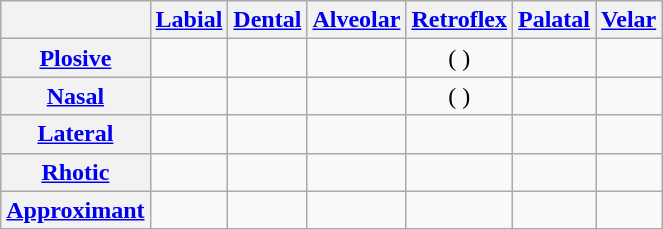<table class="wikitable" style="text-align:center;">
<tr>
<th></th>
<th><a href='#'>Labial</a></th>
<th><a href='#'>Dental</a></th>
<th><a href='#'>Alveolar</a></th>
<th><a href='#'>Retroflex</a></th>
<th><a href='#'>Palatal</a></th>
<th><a href='#'>Velar</a></th>
</tr>
<tr>
<th><a href='#'>Plosive</a></th>
<td></td>
<td> </td>
<td></td>
<td>( )</td>
<td> </td>
<td></td>
</tr>
<tr>
<th><a href='#'>Nasal</a></th>
<td></td>
<td> </td>
<td></td>
<td>( )</td>
<td> </td>
<td> </td>
</tr>
<tr>
<th><a href='#'>Lateral</a></th>
<td></td>
<td></td>
<td></td>
<td></td>
<td></td>
<td></td>
</tr>
<tr>
<th><a href='#'>Rhotic</a></th>
<td></td>
<td></td>
<td> </td>
<td></td>
<td></td>
<td></td>
</tr>
<tr>
<th><a href='#'>Approximant</a></th>
<td></td>
<td></td>
<td></td>
<td></td>
<td> </td>
<td></td>
</tr>
</table>
